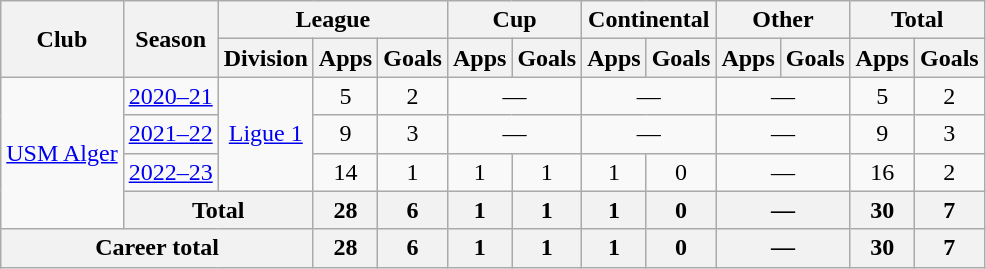<table class="wikitable" style="text-align: center">
<tr>
<th rowspan="2">Club</th>
<th rowspan="2">Season</th>
<th colspan="3">League</th>
<th colspan="2">Cup</th>
<th colspan="2">Continental</th>
<th colspan="2">Other</th>
<th colspan="2">Total</th>
</tr>
<tr>
<th>Division</th>
<th>Apps</th>
<th>Goals</th>
<th>Apps</th>
<th>Goals</th>
<th>Apps</th>
<th>Goals</th>
<th>Apps</th>
<th>Goals</th>
<th>Apps</th>
<th>Goals</th>
</tr>
<tr>
<td rowspan="4" valign="center"><a href='#'>USM Alger</a></td>
<td><a href='#'>2020–21</a></td>
<td rowspan=3><a href='#'>Ligue 1</a></td>
<td>5</td>
<td>2</td>
<td colspan=2>—</td>
<td colspan=2>—</td>
<td colspan=2>—</td>
<td>5</td>
<td>2</td>
</tr>
<tr>
<td><a href='#'>2021–22</a></td>
<td>9</td>
<td>3</td>
<td colspan=2>—</td>
<td colspan=2>—</td>
<td colspan=2>—</td>
<td>9</td>
<td>3</td>
</tr>
<tr>
<td><a href='#'>2022–23</a></td>
<td>14</td>
<td>1</td>
<td>1</td>
<td>1</td>
<td>1</td>
<td>0</td>
<td colspan=2>—</td>
<td>16</td>
<td>2</td>
</tr>
<tr>
<th colspan="2">Total</th>
<th>28</th>
<th>6</th>
<th>1</th>
<th>1</th>
<th>1</th>
<th>0</th>
<th colspan=2>—</th>
<th>30</th>
<th>7</th>
</tr>
<tr>
<th colspan="3">Career total</th>
<th>28</th>
<th>6</th>
<th>1</th>
<th>1</th>
<th>1</th>
<th>0</th>
<th colspan=2>—</th>
<th>30</th>
<th>7</th>
</tr>
</table>
